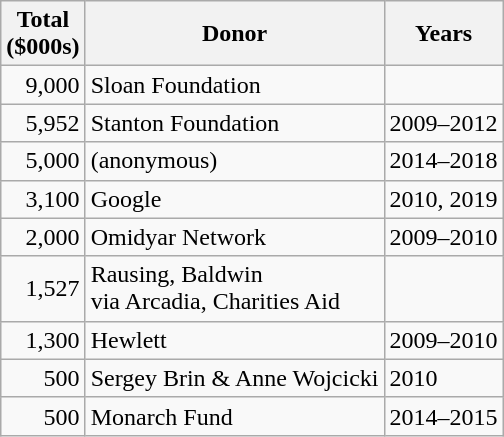<table class="wikitable">
<tr>
<th>Total<br>($000s)</th>
<th>Donor</th>
<th>Years</th>
</tr>
<tr>
<td style="text-align:right;">9,000</td>
<td>Sloan Foundation</td>
<td></td>
</tr>
<tr>
<td style="text-align:right;">5,952</td>
<td>Stanton Foundation</td>
<td>2009–2012</td>
</tr>
<tr>
<td style="text-align:right;">5,000</td>
<td>(anonymous)</td>
<td>2014–2018</td>
</tr>
<tr>
<td style="text-align:right;">3,100</td>
<td>Google</td>
<td>2010, 2019</td>
</tr>
<tr>
<td style="text-align:right;">2,000</td>
<td>Omidyar Network</td>
<td>2009–2010</td>
</tr>
<tr>
<td style="text-align:right;">1,527</td>
<td>Rausing, Baldwin<br>via Arcadia, Charities Aid</td>
<td></td>
</tr>
<tr>
<td style="text-align:right;">1,300</td>
<td>Hewlett</td>
<td>2009–2010</td>
</tr>
<tr>
<td style="text-align:right;">500</td>
<td>Sergey Brin & Anne Wojcicki</td>
<td>2010</td>
</tr>
<tr>
<td style="text-align:right;">500</td>
<td>Monarch Fund</td>
<td>2014–2015</td>
</tr>
</table>
